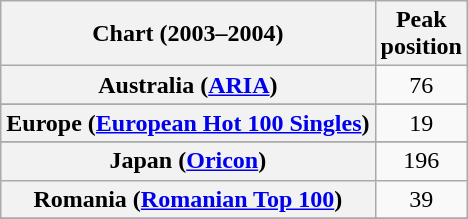<table class="wikitable sortable plainrowheaders" style="text-align:center">
<tr>
<th scope="col">Chart (2003–2004)</th>
<th scope="col">Peak<br>position</th>
</tr>
<tr>
<th scope="row">Australia (<a href='#'>ARIA</a>)</th>
<td>76</td>
</tr>
<tr>
</tr>
<tr>
</tr>
<tr>
<th scope="row">Europe (<a href='#'>European Hot 100 Singles</a>)</th>
<td>19</td>
</tr>
<tr>
</tr>
<tr>
</tr>
<tr>
</tr>
<tr>
<th scope="row">Japan (<a href='#'>Oricon</a>)</th>
<td>196</td>
</tr>
<tr>
<th scope="row">Romania (<a href='#'>Romanian Top 100</a>)</th>
<td>39</td>
</tr>
<tr>
</tr>
<tr>
</tr>
<tr>
</tr>
<tr>
</tr>
<tr>
</tr>
<tr>
</tr>
</table>
